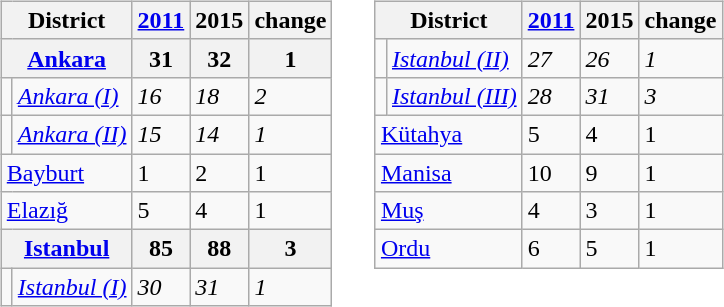<table>
<tr>
<td style="vertical-align:top"><br><table class="wikitable">
<tr>
<th colspan="2">District</th>
<th><a href='#'>2011</a></th>
<th>2015</th>
<th>change</th>
</tr>
<tr>
<th colspan="2"><strong><a href='#'>Ankara</a></strong></th>
<th><strong>31</strong></th>
<th><strong>32</strong></th>
<th><strong>1</strong></th>
</tr>
<tr>
<td></td>
<td><em><a href='#'>Ankara (I)</a></em></td>
<td><em>16</em></td>
<td><em>18</em></td>
<td><em>2</em></td>
</tr>
<tr>
<td></td>
<td><em><a href='#'>Ankara (II)</a></em></td>
<td><em>15</em></td>
<td><em>14</em></td>
<td><em>1</em></td>
</tr>
<tr>
<td colspan="2"><a href='#'>Bayburt</a></td>
<td>1</td>
<td>2</td>
<td>1</td>
</tr>
<tr>
<td colspan="2"><a href='#'>Elazığ</a></td>
<td>5</td>
<td>4</td>
<td>1</td>
</tr>
<tr>
<th colspan="2"><strong><a href='#'>Istanbul</a></strong></th>
<th><strong>85</strong></th>
<th><strong>88</strong></th>
<th><strong>3</strong></th>
</tr>
<tr>
<td></td>
<td><em><a href='#'>Istanbul (I)</a></em></td>
<td><em>30</em></td>
<td><em>31</em></td>
<td><em>1</em></td>
</tr>
</table>
</td>
<td colwidth=1em> </td>
<td style="vertical-align:top"><br><table class="wikitable">
<tr>
<th colspan="2">District</th>
<th><a href='#'>2011</a></th>
<th>2015</th>
<th>change</th>
</tr>
<tr>
<td></td>
<td><em><a href='#'>Istanbul (II)</a></em></td>
<td><em>27</em></td>
<td><em>26</em></td>
<td><em>1</em></td>
</tr>
<tr>
<td></td>
<td><em><a href='#'>Istanbul (III)</a></em></td>
<td><em>28</em></td>
<td><em>31</em></td>
<td><em>3</em></td>
</tr>
<tr>
<td colspan="2"><a href='#'>Kütahya</a></td>
<td>5</td>
<td>4</td>
<td>1</td>
</tr>
<tr>
<td colspan="2"><a href='#'>Manisa</a></td>
<td>10</td>
<td>9</td>
<td>1</td>
</tr>
<tr>
<td colspan="2"><a href='#'>Muş</a></td>
<td>4</td>
<td>3</td>
<td>1</td>
</tr>
<tr>
<td colspan="2"><a href='#'>Ordu</a></td>
<td>6</td>
<td>5</td>
<td>1</td>
</tr>
</table>
</td>
</tr>
</table>
